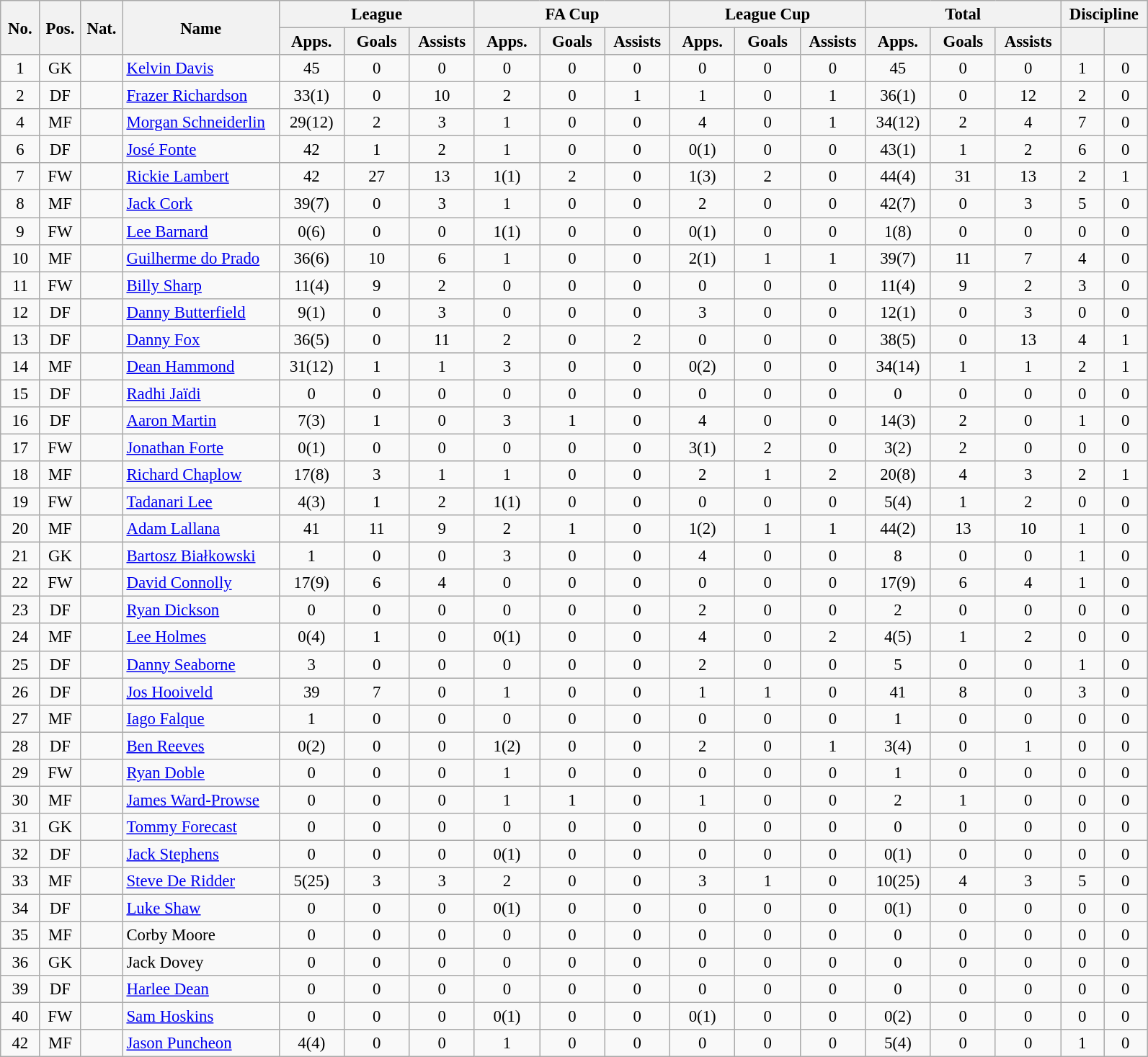<table class="wikitable sortable" style="width:84%; font-size:95%;">
<tr>
<th rowspan="2" width="3%">No.</th>
<th rowspan="2" width="3%">Pos.</th>
<th rowspan="2" width="3%">Nat.</th>
<th rowspan="2" width="12%">Name</th>
<th colspan="3">League</th>
<th colspan="3">FA Cup</th>
<th colspan="3">League Cup</th>
<th colspan="3">Total</th>
<th colspan="2">Discipline</th>
</tr>
<tr>
<th width="5%">Apps.</th>
<th width="5%">Goals</th>
<th width="5%">Assists</th>
<th width="5%">Apps.</th>
<th width="5%">Goals</th>
<th width="5%">Assists</th>
<th width="5%">Apps.</th>
<th width="5%">Goals</th>
<th width="5%">Assists</th>
<th width="5%">Apps.</th>
<th width="5%">Goals</th>
<th width="5%">Assists</th>
<th width="3%"></th>
<th width="3%"></th>
</tr>
<tr>
<td align="center">1</td>
<td align="center">GK</td>
<td align="center"></td>
<td><a href='#'>Kelvin Davis</a></td>
<td align="center">45</td>
<td align="center">0</td>
<td align="center">0</td>
<td align="center">0</td>
<td align="center">0</td>
<td align="center">0</td>
<td align="center">0</td>
<td align="center">0</td>
<td align="center">0</td>
<td align="center">45</td>
<td align="center">0</td>
<td align="center">0</td>
<td align="center">1</td>
<td align="center">0</td>
</tr>
<tr>
<td align="center">2</td>
<td align="center">DF</td>
<td align="center"></td>
<td><a href='#'>Frazer Richardson</a></td>
<td align="center">33(1)</td>
<td align="center">0</td>
<td align="center">10</td>
<td align="center">2</td>
<td align="center">0</td>
<td align="center">1</td>
<td align="center">1</td>
<td align="center">0</td>
<td align="center">1</td>
<td align="center">36(1)</td>
<td align="center">0</td>
<td align="center">12</td>
<td align="center">2</td>
<td align="center">0</td>
</tr>
<tr>
<td align="center">4</td>
<td align="center">MF</td>
<td align="center"></td>
<td><a href='#'>Morgan Schneiderlin</a></td>
<td align="center">29(12)</td>
<td align="center">2</td>
<td align="center">3</td>
<td align="center">1</td>
<td align="center">0</td>
<td align="center">0</td>
<td align="center">4</td>
<td align="center">0</td>
<td align="center">1</td>
<td align="center">34(12)</td>
<td align="center">2</td>
<td align="center">4</td>
<td align="center">7</td>
<td align="center">0</td>
</tr>
<tr>
<td align="center">6</td>
<td align="center">DF</td>
<td align="center"></td>
<td><a href='#'>José Fonte</a></td>
<td align="center">42</td>
<td align="center">1</td>
<td align="center">2</td>
<td align="center">1</td>
<td align="center">0</td>
<td align="center">0</td>
<td align="center">0(1)</td>
<td align="center">0</td>
<td align="center">0</td>
<td align="center">43(1)</td>
<td align="center">1</td>
<td align="center">2</td>
<td align="center">6</td>
<td align="center">0</td>
</tr>
<tr>
<td align="center">7</td>
<td align="center">FW</td>
<td align="center"></td>
<td><a href='#'>Rickie Lambert</a></td>
<td align="center">42</td>
<td align="center">27</td>
<td align="center">13</td>
<td align="center">1(1)</td>
<td align="center">2</td>
<td align="center">0</td>
<td align="center">1(3)</td>
<td align="center">2</td>
<td align="center">0</td>
<td align="center">44(4)</td>
<td align="center">31</td>
<td align="center">13</td>
<td align="center">2</td>
<td align="center">1</td>
</tr>
<tr>
<td align="center">8</td>
<td align="center">MF</td>
<td align="center"></td>
<td><a href='#'>Jack Cork</a></td>
<td align="center">39(7)</td>
<td align="center">0</td>
<td align="center">3</td>
<td align="center">1</td>
<td align="center">0</td>
<td align="center">0</td>
<td align="center">2</td>
<td align="center">0</td>
<td align="center">0</td>
<td align="center">42(7)</td>
<td align="center">0</td>
<td align="center">3</td>
<td align="center">5</td>
<td align="center">0</td>
</tr>
<tr>
<td align="center">9</td>
<td align="center">FW</td>
<td align="center"></td>
<td><a href='#'>Lee Barnard</a></td>
<td align="center">0(6)</td>
<td align="center">0</td>
<td align="center">0</td>
<td align="center">1(1)</td>
<td align="center">0</td>
<td align="center">0</td>
<td align="center">0(1)</td>
<td align="center">0</td>
<td align="center">0</td>
<td align="center">1(8)</td>
<td align="center">0</td>
<td align="center">0</td>
<td align="center">0</td>
<td align="center">0</td>
</tr>
<tr>
<td align="center">10</td>
<td align="center">MF</td>
<td align="center"></td>
<td><a href='#'>Guilherme do Prado</a></td>
<td align="center">36(6)</td>
<td align="center">10</td>
<td align="center">6</td>
<td align="center">1</td>
<td align="center">0</td>
<td align="center">0</td>
<td align="center">2(1)</td>
<td align="center">1</td>
<td align="center">1</td>
<td align="center">39(7)</td>
<td align="center">11</td>
<td align="center">7</td>
<td align="center">4</td>
<td align="center">0</td>
</tr>
<tr>
<td align="center">11</td>
<td align="center">FW</td>
<td align="center"></td>
<td><a href='#'>Billy Sharp</a></td>
<td align="center">11(4)</td>
<td align="center">9</td>
<td align="center">2</td>
<td align="center">0</td>
<td align="center">0</td>
<td align="center">0</td>
<td align="center">0</td>
<td align="center">0</td>
<td align="center">0</td>
<td align="center">11(4)</td>
<td align="center">9</td>
<td align="center">2</td>
<td align="center">3</td>
<td align="center">0</td>
</tr>
<tr>
<td align="center">12</td>
<td align="center">DF</td>
<td align="center"></td>
<td><a href='#'>Danny Butterfield</a></td>
<td align="center">9(1)</td>
<td align="center">0</td>
<td align="center">3</td>
<td align="center">0</td>
<td align="center">0</td>
<td align="center">0</td>
<td align="center">3</td>
<td align="center">0</td>
<td align="center">0</td>
<td align="center">12(1)</td>
<td align="center">0</td>
<td align="center">3</td>
<td align="center">0</td>
<td align="center">0</td>
</tr>
<tr>
<td align="center">13</td>
<td align="center">DF</td>
<td align="center"></td>
<td><a href='#'>Danny Fox</a></td>
<td align="center">36(5)</td>
<td align="center">0</td>
<td align="center">11</td>
<td align="center">2</td>
<td align="center">0</td>
<td align="center">2</td>
<td align="center">0</td>
<td align="center">0</td>
<td align="center">0</td>
<td align="center">38(5)</td>
<td align="center">0</td>
<td align="center">13</td>
<td align="center">4</td>
<td align="center">1</td>
</tr>
<tr>
<td align="center">14</td>
<td align="center">MF</td>
<td align="center"></td>
<td><a href='#'>Dean Hammond</a></td>
<td align="center">31(12)</td>
<td align="center">1</td>
<td align="center">1</td>
<td align="center">3</td>
<td align="center">0</td>
<td align="center">0</td>
<td align="center">0(2)</td>
<td align="center">0</td>
<td align="center">0</td>
<td align="center">34(14)</td>
<td align="center">1</td>
<td align="center">1</td>
<td align="center">2</td>
<td align="center">1</td>
</tr>
<tr>
<td align="center">15</td>
<td align="center">DF</td>
<td align="center"></td>
<td><a href='#'>Radhi Jaïdi</a></td>
<td align="center">0</td>
<td align="center">0</td>
<td align="center">0</td>
<td align="center">0</td>
<td align="center">0</td>
<td align="center">0</td>
<td align="center">0</td>
<td align="center">0</td>
<td align="center">0</td>
<td align="center">0</td>
<td align="center">0</td>
<td align="center">0</td>
<td align="center">0</td>
<td align="center">0</td>
</tr>
<tr>
<td align="center">16</td>
<td align="center">DF</td>
<td align="center"></td>
<td><a href='#'>Aaron Martin</a></td>
<td align="center">7(3)</td>
<td align="center">1</td>
<td align="center">0</td>
<td align="center">3</td>
<td align="center">1</td>
<td align="center">0</td>
<td align="center">4</td>
<td align="center">0</td>
<td align="center">0</td>
<td align="center">14(3)</td>
<td align="center">2</td>
<td align="center">0</td>
<td align="center">1</td>
<td align="center">0</td>
</tr>
<tr>
<td align="center">17</td>
<td align="center">FW</td>
<td align="center"></td>
<td><a href='#'>Jonathan Forte</a></td>
<td align="center">0(1)</td>
<td align="center">0</td>
<td align="center">0</td>
<td align="center">0</td>
<td align="center">0</td>
<td align="center">0</td>
<td align="center">3(1)</td>
<td align="center">2</td>
<td align="center">0</td>
<td align="center">3(2)</td>
<td align="center">2</td>
<td align="center">0</td>
<td align="center">0</td>
<td align="center">0</td>
</tr>
<tr>
<td align="center">18</td>
<td align="center">MF</td>
<td align="center"></td>
<td><a href='#'>Richard Chaplow</a></td>
<td align="center">17(8)</td>
<td align="center">3</td>
<td align="center">1</td>
<td align="center">1</td>
<td align="center">0</td>
<td align="center">0</td>
<td align="center">2</td>
<td align="center">1</td>
<td align="center">2</td>
<td align="center">20(8)</td>
<td align="center">4</td>
<td align="center">3</td>
<td align="center">2</td>
<td align="center">1</td>
</tr>
<tr>
<td align="center">19</td>
<td align="center">FW</td>
<td align="center"></td>
<td><a href='#'>Tadanari Lee</a></td>
<td align="center">4(3)</td>
<td align="center">1</td>
<td align="center">2</td>
<td align="center">1(1)</td>
<td align="center">0</td>
<td align="center">0</td>
<td align="center">0</td>
<td align="center">0</td>
<td align="center">0</td>
<td align="center">5(4)</td>
<td align="center">1</td>
<td align="center">2</td>
<td align="center">0</td>
<td align="center">0</td>
</tr>
<tr>
<td align="center">20</td>
<td align="center">MF</td>
<td align="center"></td>
<td><a href='#'>Adam Lallana</a></td>
<td align="center">41</td>
<td align="center">11</td>
<td align="center">9</td>
<td align="center">2</td>
<td align="center">1</td>
<td align="center">0</td>
<td align="center">1(2)</td>
<td align="center">1</td>
<td align="center">1</td>
<td align="center">44(2)</td>
<td align="center">13</td>
<td align="center">10</td>
<td align="center">1</td>
<td align="center">0</td>
</tr>
<tr>
<td align="center">21</td>
<td align="center">GK</td>
<td align="center"></td>
<td><a href='#'>Bartosz Białkowski</a></td>
<td align="center">1</td>
<td align="center">0</td>
<td align="center">0</td>
<td align="center">3</td>
<td align="center">0</td>
<td align="center">0</td>
<td align="center">4</td>
<td align="center">0</td>
<td align="center">0</td>
<td align="center">8</td>
<td align="center">0</td>
<td align="center">0</td>
<td align="center">1</td>
<td align="center">0</td>
</tr>
<tr>
<td align="center">22</td>
<td align="center">FW</td>
<td align="center"></td>
<td><a href='#'>David Connolly</a></td>
<td align="center">17(9)</td>
<td align="center">6</td>
<td align="center">4</td>
<td align="center">0</td>
<td align="center">0</td>
<td align="center">0</td>
<td align="center">0</td>
<td align="center">0</td>
<td align="center">0</td>
<td align="center">17(9)</td>
<td align="center">6</td>
<td align="center">4</td>
<td align="center">1</td>
<td align="center">0</td>
</tr>
<tr>
<td align="center">23</td>
<td align="center">DF</td>
<td align="center"></td>
<td><a href='#'>Ryan Dickson</a></td>
<td align="center">0</td>
<td align="center">0</td>
<td align="center">0</td>
<td align="center">0</td>
<td align="center">0</td>
<td align="center">0</td>
<td align="center">2</td>
<td align="center">0</td>
<td align="center">0</td>
<td align="center">2</td>
<td align="center">0</td>
<td align="center">0</td>
<td align="center">0</td>
<td align="center">0</td>
</tr>
<tr>
<td align="center">24</td>
<td align="center">MF</td>
<td align="center"></td>
<td><a href='#'>Lee Holmes</a></td>
<td align="center">0(4)</td>
<td align="center">1</td>
<td align="center">0</td>
<td align="center">0(1)</td>
<td align="center">0</td>
<td align="center">0</td>
<td align="center">4</td>
<td align="center">0</td>
<td align="center">2</td>
<td align="center">4(5)</td>
<td align="center">1</td>
<td align="center">2</td>
<td align="center">0</td>
<td align="center">0</td>
</tr>
<tr>
<td align="center">25</td>
<td align="center">DF</td>
<td align="center"></td>
<td><a href='#'>Danny Seaborne</a></td>
<td align="center">3</td>
<td align="center">0</td>
<td align="center">0</td>
<td align="center">0</td>
<td align="center">0</td>
<td align="center">0</td>
<td align="center">2</td>
<td align="center">0</td>
<td align="center">0</td>
<td align="center">5</td>
<td align="center">0</td>
<td align="center">0</td>
<td align="center">1</td>
<td align="center">0</td>
</tr>
<tr>
<td align="center">26</td>
<td align="center">DF</td>
<td align="center"></td>
<td><a href='#'>Jos Hooiveld</a></td>
<td align="center">39</td>
<td align="center">7</td>
<td align="center">0</td>
<td align="center">1</td>
<td align="center">0</td>
<td align="center">0</td>
<td align="center">1</td>
<td align="center">1</td>
<td align="center">0</td>
<td align="center">41</td>
<td align="center">8</td>
<td align="center">0</td>
<td align="center">3</td>
<td align="center">0</td>
</tr>
<tr>
<td align="center">27</td>
<td align="center">MF</td>
<td align="center"></td>
<td><a href='#'>Iago Falque</a></td>
<td align="center">1</td>
<td align="center">0</td>
<td align="center">0</td>
<td align="center">0</td>
<td align="center">0</td>
<td align="center">0</td>
<td align="center">0</td>
<td align="center">0</td>
<td align="center">0</td>
<td align="center">1</td>
<td align="center">0</td>
<td align="center">0</td>
<td align="center">0</td>
<td align="center">0</td>
</tr>
<tr>
<td align="center">28</td>
<td align="center">DF</td>
<td align="center"></td>
<td><a href='#'>Ben Reeves</a></td>
<td align="center">0(2)</td>
<td align="center">0</td>
<td align="center">0</td>
<td align="center">1(2)</td>
<td align="center">0</td>
<td align="center">0</td>
<td align="center">2</td>
<td align="center">0</td>
<td align="center">1</td>
<td align="center">3(4)</td>
<td align="center">0</td>
<td align="center">1</td>
<td align="center">0</td>
<td align="center">0</td>
</tr>
<tr>
<td align="center">29</td>
<td align="center">FW</td>
<td align="center"></td>
<td><a href='#'>Ryan Doble</a></td>
<td align="center">0</td>
<td align="center">0</td>
<td align="center">0</td>
<td align="center">1</td>
<td align="center">0</td>
<td align="center">0</td>
<td align="center">0</td>
<td align="center">0</td>
<td align="center">0</td>
<td align="center">1</td>
<td align="center">0</td>
<td align="center">0</td>
<td align="center">0</td>
<td align="center">0</td>
</tr>
<tr>
<td align="center">30</td>
<td align="center">MF</td>
<td align="center"></td>
<td><a href='#'>James Ward-Prowse</a></td>
<td align="center">0</td>
<td align="center">0</td>
<td align="center">0</td>
<td align="center">1</td>
<td align="center">1</td>
<td align="center">0</td>
<td align="center">1</td>
<td align="center">0</td>
<td align="center">0</td>
<td align="center">2</td>
<td align="center">1</td>
<td align="center">0</td>
<td align="center">0</td>
<td align="center">0</td>
</tr>
<tr>
<td align="center">31</td>
<td align="center">GK</td>
<td align="center"></td>
<td><a href='#'>Tommy Forecast</a></td>
<td align="center">0</td>
<td align="center">0</td>
<td align="center">0</td>
<td align="center">0</td>
<td align="center">0</td>
<td align="center">0</td>
<td align="center">0</td>
<td align="center">0</td>
<td align="center">0</td>
<td align="center">0</td>
<td align="center">0</td>
<td align="center">0</td>
<td align="center">0</td>
<td align="center">0</td>
</tr>
<tr>
<td align="center">32</td>
<td align="center">DF</td>
<td align="center"></td>
<td><a href='#'>Jack Stephens</a></td>
<td align="center">0</td>
<td align="center">0</td>
<td align="center">0</td>
<td align="center">0(1)</td>
<td align="center">0</td>
<td align="center">0</td>
<td align="center">0</td>
<td align="center">0</td>
<td align="center">0</td>
<td align="center">0(1)</td>
<td align="center">0</td>
<td align="center">0</td>
<td align="center">0</td>
<td align="center">0</td>
</tr>
<tr>
<td align="center">33</td>
<td align="center">MF</td>
<td align="center"></td>
<td><a href='#'>Steve De Ridder</a></td>
<td align="center">5(25)</td>
<td align="center">3</td>
<td align="center">3</td>
<td align="center">2</td>
<td align="center">0</td>
<td align="center">0</td>
<td align="center">3</td>
<td align="center">1</td>
<td align="center">0</td>
<td align="center">10(25)</td>
<td align="center">4</td>
<td align="center">3</td>
<td align="center">5</td>
<td align="center">0</td>
</tr>
<tr>
<td align="center">34</td>
<td align="center">DF</td>
<td align="center"></td>
<td><a href='#'>Luke Shaw</a></td>
<td align="center">0</td>
<td align="center">0</td>
<td align="center">0</td>
<td align="center">0(1)</td>
<td align="center">0</td>
<td align="center">0</td>
<td align="center">0</td>
<td align="center">0</td>
<td align="center">0</td>
<td align="center">0(1)</td>
<td align="center">0</td>
<td align="center">0</td>
<td align="center">0</td>
<td align="center">0</td>
</tr>
<tr>
<td align="center">35</td>
<td align="center">MF</td>
<td align="center"></td>
<td>Corby Moore</td>
<td align="center">0</td>
<td align="center">0</td>
<td align="center">0</td>
<td align="center">0</td>
<td align="center">0</td>
<td align="center">0</td>
<td align="center">0</td>
<td align="center">0</td>
<td align="center">0</td>
<td align="center">0</td>
<td align="center">0</td>
<td align="center">0</td>
<td align="center">0</td>
<td align="center">0</td>
</tr>
<tr>
<td align="center">36</td>
<td align="center">GK</td>
<td align="center"></td>
<td>Jack Dovey</td>
<td align="center">0</td>
<td align="center">0</td>
<td align="center">0</td>
<td align="center">0</td>
<td align="center">0</td>
<td align="center">0</td>
<td align="center">0</td>
<td align="center">0</td>
<td align="center">0</td>
<td align="center">0</td>
<td align="center">0</td>
<td align="center">0</td>
<td align="center">0</td>
<td align="center">0</td>
</tr>
<tr>
<td align="center">39</td>
<td align="center">DF</td>
<td align="center"></td>
<td><a href='#'>Harlee Dean</a></td>
<td align="center">0</td>
<td align="center">0</td>
<td align="center">0</td>
<td align="center">0</td>
<td align="center">0</td>
<td align="center">0</td>
<td align="center">0</td>
<td align="center">0</td>
<td align="center">0</td>
<td align="center">0</td>
<td align="center">0</td>
<td align="center">0</td>
<td align="center">0</td>
<td align="center">0</td>
</tr>
<tr>
<td align="center">40</td>
<td align="center">FW</td>
<td align="center"></td>
<td><a href='#'>Sam Hoskins</a></td>
<td align="center">0</td>
<td align="center">0</td>
<td align="center">0</td>
<td align="center">0(1)</td>
<td align="center">0</td>
<td align="center">0</td>
<td align="center">0(1)</td>
<td align="center">0</td>
<td align="center">0</td>
<td align="center">0(2)</td>
<td align="center">0</td>
<td align="center">0</td>
<td align="center">0</td>
<td align="center">0</td>
</tr>
<tr>
<td align="center">42</td>
<td align="center">MF</td>
<td align="center"></td>
<td><a href='#'>Jason Puncheon</a></td>
<td align="center">4(4)</td>
<td align="center">0</td>
<td align="center">0</td>
<td align="center">1</td>
<td align="center">0</td>
<td align="center">0</td>
<td align="center">0</td>
<td align="center">0</td>
<td align="center">0</td>
<td align="center">5(4)</td>
<td align="center">0</td>
<td align="center">0</td>
<td align="center">1</td>
<td align="center">0</td>
</tr>
</table>
